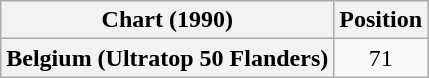<table class="wikitable plainrowheaders" style="text-align:center">
<tr>
<th scope="col">Chart (1990)</th>
<th scope="col">Position</th>
</tr>
<tr>
<th scope="row">Belgium (Ultratop 50 Flanders)</th>
<td>71</td>
</tr>
</table>
